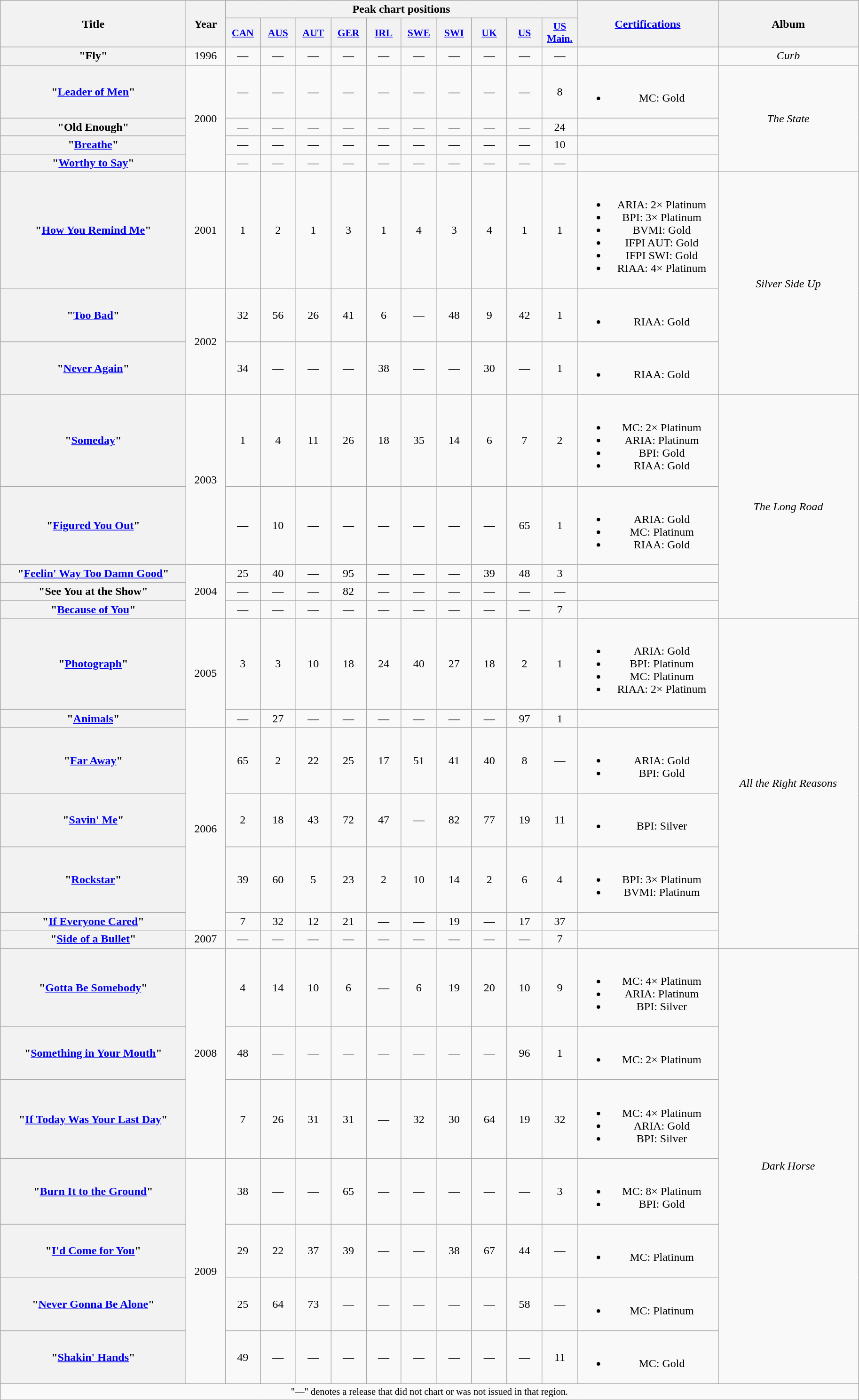<table class="wikitable plainrowheaders" style="text-align:center;">
<tr>
<th scope="col" rowspan="2" style="width:16em;">Title</th>
<th scope="col" rowspan="2" style="width:3em;">Year</th>
<th scope="col" colspan="10">Peak chart positions</th>
<th scope="col" rowspan="2" style="width:12em;"><a href='#'>Certifications</a></th>
<th scope="col" rowspan="2" style="width:12em;">Album</th>
</tr>
<tr>
<th scope="col" style="width:3em;font-size:90%;"><a href='#'>CAN</a><br></th>
<th scope="col" style="width:3em;font-size:90%;"><a href='#'>AUS</a><br></th>
<th scope="col" style="width:3em;font-size:90%;"><a href='#'>AUT</a><br></th>
<th scope="col" style="width:3em;font-size:90%;"><a href='#'>GER</a><br></th>
<th scope="col" style="width:3em;font-size:90%;"><a href='#'>IRL</a><br></th>
<th scope="col" style="width:3em;font-size:90%;"><a href='#'>SWE</a><br></th>
<th scope="col" style="width:3em;font-size:90%;"><a href='#'>SWI</a><br></th>
<th scope="col" style="width:3em;font-size:90%;"><a href='#'>UK</a><br></th>
<th scope="col" style="width:3em;font-size:90%;"><a href='#'>US</a><br></th>
<th scope="col" style="width:3em;font-size:90%;"><a href='#'>US<br>Main.</a><br></th>
</tr>
<tr>
<th scope="row">"Fly"</th>
<td>1996</td>
<td>—</td>
<td>—</td>
<td>—</td>
<td>—</td>
<td>—</td>
<td>—</td>
<td>—</td>
<td>—</td>
<td>—</td>
<td>—</td>
<td></td>
<td><em>Curb</em></td>
</tr>
<tr>
<th scope="row">"<a href='#'>Leader of Men</a>"</th>
<td rowspan="4">2000</td>
<td>—</td>
<td>—</td>
<td>—</td>
<td>—</td>
<td>—</td>
<td>—</td>
<td>—</td>
<td>—</td>
<td>—</td>
<td>8</td>
<td><br><ul><li>MC: Gold</li></ul></td>
<td rowspan="4"><em>The State</em></td>
</tr>
<tr>
<th scope="row">"Old Enough"</th>
<td>—</td>
<td>—</td>
<td>—</td>
<td>—</td>
<td>—</td>
<td>—</td>
<td>—</td>
<td>—</td>
<td>—</td>
<td>24</td>
<td></td>
</tr>
<tr>
<th scope="row">"<a href='#'>Breathe</a>"</th>
<td>—</td>
<td>—</td>
<td>—</td>
<td>—</td>
<td>—</td>
<td>—</td>
<td>—</td>
<td>—</td>
<td>—</td>
<td>10</td>
<td></td>
</tr>
<tr>
<th scope="row">"<a href='#'>Worthy to Say</a>"</th>
<td>—</td>
<td>—</td>
<td>—</td>
<td>—</td>
<td>—</td>
<td>—</td>
<td>—</td>
<td>—</td>
<td>—</td>
<td>—</td>
<td></td>
</tr>
<tr>
<th scope="row">"<a href='#'>How You Remind Me</a>"</th>
<td>2001</td>
<td>1</td>
<td>2</td>
<td>1</td>
<td>3</td>
<td>1</td>
<td>4</td>
<td>3</td>
<td>4</td>
<td>1</td>
<td>1</td>
<td><br><ul><li>ARIA: 2× Platinum</li><li>BPI: 3× Platinum</li><li>BVMI: Gold</li><li>IFPI AUT: Gold</li><li>IFPI SWI: Gold</li><li>RIAA: 4× Platinum</li></ul></td>
<td rowspan="3"><em>Silver Side Up</em></td>
</tr>
<tr>
<th scope="row">"<a href='#'>Too Bad</a>"</th>
<td rowspan="2">2002</td>
<td>32</td>
<td>56</td>
<td>26</td>
<td>41</td>
<td>6</td>
<td>—</td>
<td>48</td>
<td>9</td>
<td>42</td>
<td>1</td>
<td><br><ul><li>RIAA: Gold</li></ul></td>
</tr>
<tr>
<th scope="row">"<a href='#'>Never Again</a>"</th>
<td>34</td>
<td>—</td>
<td>—</td>
<td>—</td>
<td>38</td>
<td>—</td>
<td>—</td>
<td>30</td>
<td>—</td>
<td>1</td>
<td><br><ul><li>RIAA: Gold</li></ul></td>
</tr>
<tr>
<th scope="row">"<a href='#'>Someday</a>"</th>
<td rowspan="2">2003</td>
<td>1</td>
<td>4</td>
<td>11</td>
<td>26</td>
<td>18</td>
<td>35</td>
<td>14</td>
<td>6</td>
<td>7</td>
<td>2</td>
<td><br><ul><li>MC: 2× Platinum</li><li>ARIA: Platinum</li><li>BPI: Gold</li><li>RIAA: Gold</li></ul></td>
<td rowspan="5"><em>The Long Road</em></td>
</tr>
<tr>
<th scope="row">"<a href='#'>Figured You Out</a>"</th>
<td>—</td>
<td>10</td>
<td>—</td>
<td>—</td>
<td>—</td>
<td>—</td>
<td>—</td>
<td>—</td>
<td>65</td>
<td>1</td>
<td><br><ul><li>ARIA: Gold</li><li>MC: Platinum</li><li>RIAA: Gold</li></ul></td>
</tr>
<tr>
<th scope="row">"<a href='#'>Feelin' Way Too Damn Good</a>"</th>
<td rowspan="3">2004</td>
<td>25</td>
<td>40</td>
<td>—</td>
<td>95</td>
<td>—</td>
<td>—</td>
<td>—</td>
<td>39</td>
<td>48</td>
<td>3</td>
<td></td>
</tr>
<tr>
<th scope="row">"See You at the Show"</th>
<td>—</td>
<td>—</td>
<td>—</td>
<td>82</td>
<td>—</td>
<td>—</td>
<td>—</td>
<td>—</td>
<td>—</td>
<td>—</td>
<td></td>
</tr>
<tr>
<th scope="row">"<a href='#'>Because of You</a>"</th>
<td>—</td>
<td>—</td>
<td>—</td>
<td>—</td>
<td>—</td>
<td>—</td>
<td>—</td>
<td>—</td>
<td>—</td>
<td>7</td>
<td></td>
</tr>
<tr>
<th scope="row">"<a href='#'>Photograph</a>"</th>
<td rowspan="2">2005</td>
<td>3</td>
<td>3</td>
<td>10</td>
<td>18</td>
<td>24</td>
<td>40</td>
<td>27</td>
<td>18</td>
<td>2</td>
<td>1</td>
<td><br><ul><li>ARIA: Gold</li><li>BPI: Platinum</li><li>MC: Platinum</li><li>RIAA: 2× Platinum</li></ul></td>
<td rowspan="7"><em>All the Right Reasons</em></td>
</tr>
<tr>
<th scope="row">"<a href='#'>Animals</a>"</th>
<td>—</td>
<td>27</td>
<td>—</td>
<td>—</td>
<td>—</td>
<td>—</td>
<td>—</td>
<td>—</td>
<td>97</td>
<td>1</td>
<td></td>
</tr>
<tr>
<th scope="row">"<a href='#'>Far Away</a>"</th>
<td rowspan="4">2006</td>
<td>65</td>
<td>2</td>
<td>22</td>
<td>25</td>
<td>17</td>
<td>51</td>
<td>41</td>
<td>40</td>
<td>8</td>
<td>—</td>
<td><br><ul><li>ARIA: Gold</li><li>BPI: Gold</li></ul></td>
</tr>
<tr>
<th scope="row">"<a href='#'>Savin' Me</a>"</th>
<td>2</td>
<td>18</td>
<td>43</td>
<td>72</td>
<td>47</td>
<td>—</td>
<td>82</td>
<td>77</td>
<td>19</td>
<td>11</td>
<td><br><ul><li>BPI: Silver</li></ul></td>
</tr>
<tr>
<th scope="row">"<a href='#'>Rockstar</a>"</th>
<td>39</td>
<td>60</td>
<td>5</td>
<td>23</td>
<td>2</td>
<td>10</td>
<td>14</td>
<td>2</td>
<td>6</td>
<td>4</td>
<td><br><ul><li>BPI: 3× Platinum</li><li>BVMI: Platinum</li></ul></td>
</tr>
<tr>
<th scope="row">"<a href='#'>If Everyone Cared</a>"</th>
<td>7</td>
<td>32</td>
<td>12</td>
<td>21</td>
<td>—</td>
<td>—</td>
<td>19</td>
<td>—</td>
<td>17</td>
<td>37</td>
<td></td>
</tr>
<tr>
<th scope="row">"<a href='#'>Side of a Bullet</a>"</th>
<td>2007</td>
<td>—</td>
<td>—</td>
<td>—</td>
<td>—</td>
<td>—</td>
<td>—</td>
<td>—</td>
<td>—</td>
<td>—</td>
<td>7</td>
<td></td>
</tr>
<tr>
<th scope="row">"<a href='#'>Gotta Be Somebody</a>"</th>
<td rowspan="3">2008</td>
<td>4</td>
<td>14</td>
<td>10</td>
<td>6</td>
<td>—</td>
<td>6</td>
<td>19</td>
<td>20</td>
<td>10</td>
<td>9</td>
<td><br><ul><li>MC: 4× Platinum</li><li>ARIA: Platinum</li><li>BPI: Silver</li></ul></td>
<td rowspan="7"><em>Dark Horse</em></td>
</tr>
<tr>
<th scope="row">"<a href='#'>Something in Your Mouth</a>"</th>
<td>48</td>
<td>—</td>
<td>—</td>
<td>—</td>
<td>—</td>
<td>—</td>
<td>—</td>
<td>—</td>
<td>96</td>
<td>1</td>
<td><br><ul><li>MC: 2× Platinum</li></ul></td>
</tr>
<tr>
<th scope="row">"<a href='#'>If Today Was Your Last Day</a>"</th>
<td>7</td>
<td>26</td>
<td>31</td>
<td>31</td>
<td>—</td>
<td>32</td>
<td>30</td>
<td>64</td>
<td>19</td>
<td>32</td>
<td><br><ul><li>MC: 4× Platinum</li><li>ARIA: Gold</li><li>BPI: Silver</li></ul></td>
</tr>
<tr>
<th scope="row">"<a href='#'>Burn It to the Ground</a>"</th>
<td rowspan="4">2009</td>
<td>38</td>
<td>—</td>
<td>—</td>
<td>65</td>
<td>—</td>
<td>—</td>
<td>—</td>
<td>—</td>
<td>—</td>
<td>3</td>
<td><br><ul><li>MC: 8× Platinum</li><li>BPI: Gold</li></ul></td>
</tr>
<tr>
<th scope="row">"<a href='#'>I'd Come for You</a>"</th>
<td>29</td>
<td>22</td>
<td>37</td>
<td>39</td>
<td>—</td>
<td>—</td>
<td>38</td>
<td>67</td>
<td>44</td>
<td>—</td>
<td><br><ul><li>MC: Platinum</li></ul></td>
</tr>
<tr>
<th scope="row">"<a href='#'>Never Gonna Be Alone</a>"</th>
<td>25</td>
<td>64</td>
<td>73</td>
<td>—</td>
<td>—</td>
<td>—</td>
<td>—</td>
<td>—</td>
<td>58</td>
<td>—</td>
<td><br><ul><li>MC: Platinum</li></ul></td>
</tr>
<tr>
<th scope="row">"<a href='#'>Shakin' Hands</a>"</th>
<td>49</td>
<td>—</td>
<td>—</td>
<td>—</td>
<td>—</td>
<td>—</td>
<td>—</td>
<td>—</td>
<td>—</td>
<td>11</td>
<td><br><ul><li>MC: Gold</li></ul></td>
</tr>
<tr>
<td colspan="14" align="center" style="font-size: 85%">"—" denotes a release that did not chart or was not issued in that region.</td>
</tr>
</table>
